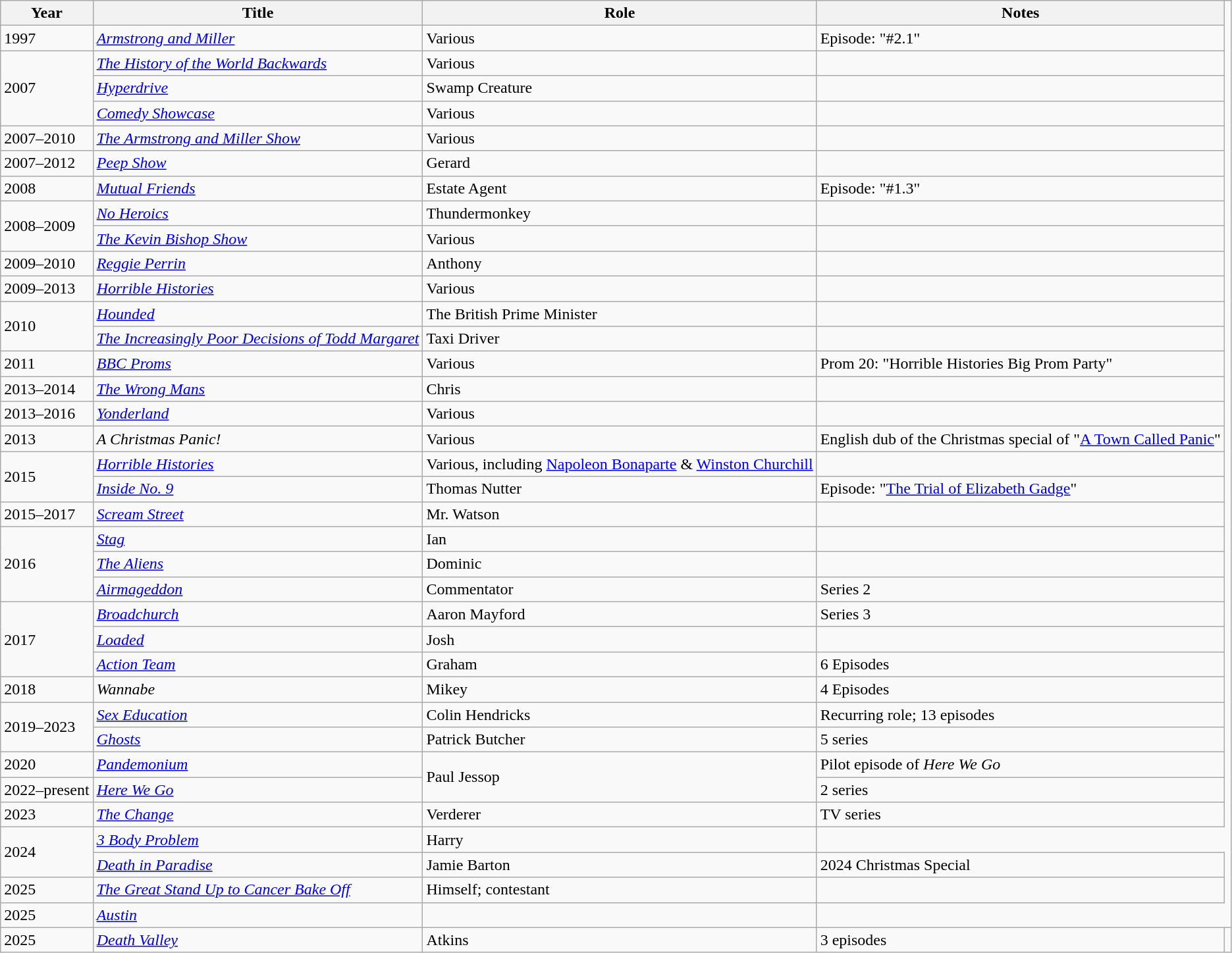<table class="wikitable sortable">
<tr>
<th>Year</th>
<th>Title</th>
<th>Role</th>
<th>Notes</th>
</tr>
<tr>
<td>1997</td>
<td><em><a href='#'>Armstrong and Miller</a></em></td>
<td>Various</td>
<td>Episode: "#2.1"</td>
</tr>
<tr>
<td rowspan="3">2007</td>
<td><em><a href='#'>The History of the World Backwards</a></em></td>
<td>Various</td>
<td></td>
</tr>
<tr>
<td><em><a href='#'>Hyperdrive</a></em></td>
<td>Swamp Creature</td>
<td></td>
</tr>
<tr>
<td><em><a href='#'>Comedy Showcase</a></em></td>
<td>Various</td>
<td></td>
</tr>
<tr>
<td>2007–2010</td>
<td><em><a href='#'>The Armstrong and Miller Show</a></em></td>
<td>Various</td>
<td></td>
</tr>
<tr>
<td>2007–2012</td>
<td><em><a href='#'>Peep Show</a></em></td>
<td>Gerard</td>
<td></td>
</tr>
<tr>
<td>2008</td>
<td><em><a href='#'>Mutual Friends</a></em></td>
<td>Estate Agent</td>
<td>Episode: "#1.3"</td>
</tr>
<tr>
<td rowspan="2">2008–2009</td>
<td><em><a href='#'>No Heroics</a></em></td>
<td>Thundermonkey</td>
<td></td>
</tr>
<tr>
<td><em><a href='#'>The Kevin Bishop Show</a></em></td>
<td>Various</td>
<td></td>
</tr>
<tr>
<td>2009–2010</td>
<td><em><a href='#'>Reggie Perrin</a></em></td>
<td>Anthony</td>
<td></td>
</tr>
<tr>
<td>2009–2013</td>
<td><em><a href='#'>Horrible Histories</a></em></td>
<td>Various</td>
<td></td>
</tr>
<tr>
<td rowspan="2">2010</td>
<td><em><a href='#'>Hounded</a></em></td>
<td>The British Prime Minister</td>
<td></td>
</tr>
<tr>
<td><em><a href='#'>The Increasingly Poor Decisions of Todd Margaret</a></em></td>
<td>Taxi Driver</td>
<td></td>
</tr>
<tr>
<td>2011</td>
<td><em><a href='#'>BBC Proms</a></em></td>
<td>Various</td>
<td>Prom 20: "Horrible Histories Big Prom Party"</td>
</tr>
<tr>
<td>2013–2014</td>
<td><em><a href='#'>The Wrong Mans</a></em></td>
<td>Chris</td>
<td></td>
</tr>
<tr>
<td>2013–2016</td>
<td><em><a href='#'>Yonderland</a></em></td>
<td>Various</td>
<td></td>
</tr>
<tr>
<td>2013</td>
<td><em>A Christmas Panic!</em></td>
<td>Various</td>
<td>English dub of the Christmas special of "<a href='#'>A Town Called Panic</a>"</td>
</tr>
<tr>
<td rowspan="2">2015</td>
<td><em><a href='#'>Horrible Histories</a></em></td>
<td>Various, including <a href='#'>Napoleon Bonaparte</a> & <a href='#'>Winston Churchill</a></td>
<td></td>
</tr>
<tr>
<td><em><a href='#'>Inside No. 9</a></em></td>
<td>Thomas Nutter</td>
<td>Episode: "<a href='#'>The Trial of Elizabeth Gadge</a>"</td>
</tr>
<tr>
<td>2015–2017</td>
<td><em><a href='#'>Scream Street</a></em></td>
<td>Mr. Watson</td>
<td></td>
</tr>
<tr>
<td rowspan="3">2016</td>
<td><em><a href='#'>Stag</a></em></td>
<td>Ian</td>
<td></td>
</tr>
<tr>
<td><em><a href='#'>The Aliens</a></em></td>
<td>Dominic</td>
<td></td>
</tr>
<tr>
<td><em><a href='#'>Airmageddon</a></em></td>
<td>Commentator</td>
<td>Series 2</td>
</tr>
<tr>
<td rowspan="3">2017</td>
<td><em><a href='#'>Broadchurch</a></em></td>
<td>Aaron Mayford</td>
<td>Series 3</td>
</tr>
<tr>
<td><em><a href='#'>Loaded</a></em></td>
<td>Josh</td>
<td></td>
</tr>
<tr>
<td><em><a href='#'>Action Team</a></em></td>
<td>Graham</td>
<td>6 Episodes</td>
</tr>
<tr>
<td>2018</td>
<td><em>Wannabe</em></td>
<td>Mikey</td>
<td>4 Episodes</td>
</tr>
<tr>
<td rowspan="2">2019–2023</td>
<td><em><a href='#'>Sex Education</a></em></td>
<td>Colin Hendricks</td>
<td>Recurring role; 13 episodes</td>
</tr>
<tr>
<td><em><a href='#'>Ghosts</a></em></td>
<td>Patrick Butcher</td>
<td>5 series</td>
</tr>
<tr>
<td>2020</td>
<td><em><a href='#'>Pandemonium</a></em></td>
<td rowspan="2">Paul Jessop</td>
<td>Pilot episode of <em>Here We Go</em></td>
</tr>
<tr>
<td>2022–present</td>
<td><em><a href='#'>Here We Go</a></em></td>
<td>2 series</td>
</tr>
<tr>
<td>2023</td>
<td><em><a href='#'>The Change</a></em></td>
<td>Verderer</td>
<td>TV series</td>
</tr>
<tr>
<td rowspan="2">2024</td>
<td><em><a href='#'>3 Body Problem</a></em></td>
<td>Harry</td>
</tr>
<tr>
<td><em><a href='#'>Death in Paradise</a></em></td>
<td>Jamie Barton</td>
<td>2024 Christmas Special</td>
</tr>
<tr>
<td>2025</td>
<td><a href='#'><em>The Great Stand Up to Cancer Bake Off</em></a></td>
<td>Himself; contestant</td>
<td></td>
</tr>
<tr>
<td>2025</td>
<td><em><a href='#'>Austin</a></em></td>
<td Gawain, Tour Guide></td>
</tr>
<tr>
<td>2025</td>
<td><em><a href='#'>Death Valley</a></em></td>
<td>Atkins</td>
<td>3 episodes</td>
<td></td>
</tr>
</table>
